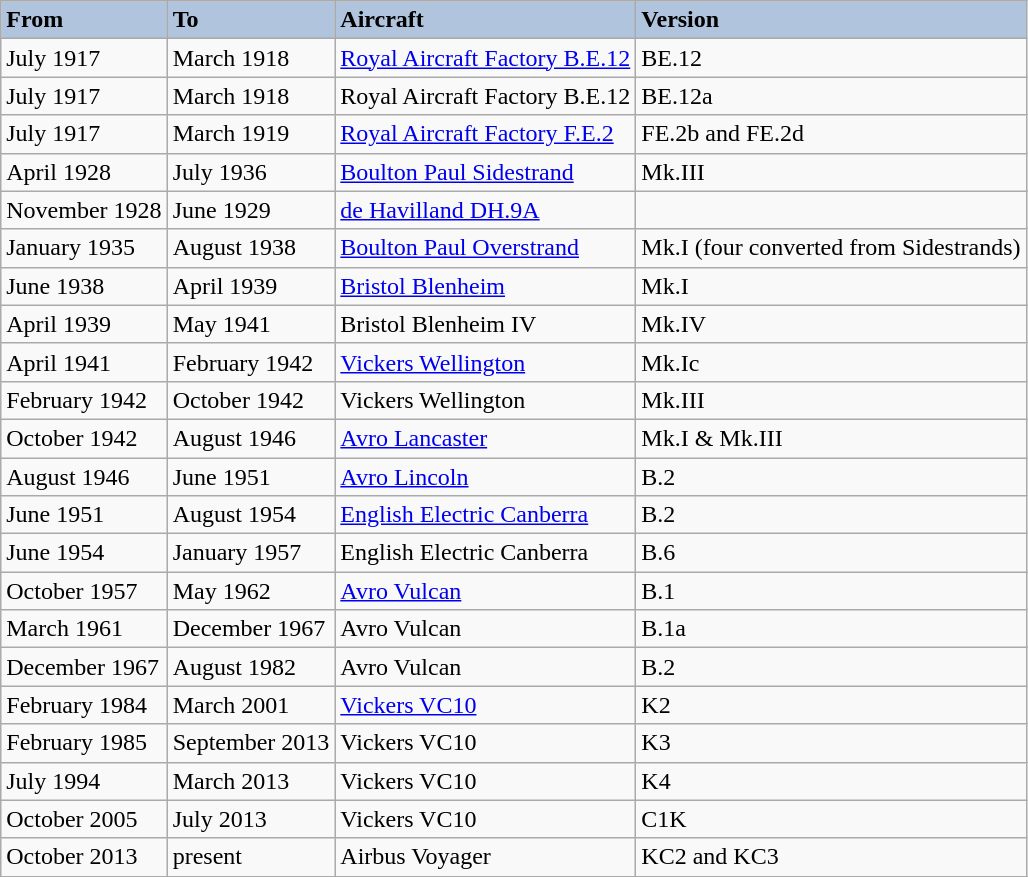<table class="wikitable">
<tr>
<th style="text-align: left; background: #B0C4DE;">From</th>
<th style="text-align: left; background: #B0C4DE;">To</th>
<th style="text-align: left; background: #B0C4DE;">Aircraft</th>
<th style="text-align: left; background: #B0C4DE;">Version</th>
</tr>
<tr>
<td>July 1917</td>
<td>March 1918</td>
<td><a href='#'>Royal Aircraft Factory B.E.12</a></td>
<td>BE.12</td>
</tr>
<tr>
<td>July 1917</td>
<td>March 1918</td>
<td>Royal Aircraft Factory B.E.12</td>
<td>BE.12a</td>
</tr>
<tr>
<td>July 1917</td>
<td>March 1919</td>
<td><a href='#'>Royal Aircraft Factory F.E.2</a></td>
<td>FE.2b and FE.2d</td>
</tr>
<tr>
<td>April 1928</td>
<td>July 1936</td>
<td><a href='#'>Boulton Paul Sidestrand</a></td>
<td>Mk.III</td>
</tr>
<tr>
<td>November 1928</td>
<td>June 1929</td>
<td><a href='#'>de Havilland DH.9A</a></td>
<td></td>
</tr>
<tr>
<td>January 1935</td>
<td>August 1938</td>
<td><a href='#'>Boulton Paul Overstrand</a></td>
<td>Mk.I (four converted from Sidestrands)</td>
</tr>
<tr>
<td>June 1938</td>
<td>April 1939</td>
<td><a href='#'>Bristol Blenheim</a></td>
<td>Mk.I</td>
</tr>
<tr>
<td>April 1939</td>
<td>May 1941</td>
<td>Bristol Blenheim IV</td>
<td>Mk.IV</td>
</tr>
<tr>
<td>April 1941</td>
<td>February 1942</td>
<td><a href='#'>Vickers Wellington</a></td>
<td>Mk.Ic</td>
</tr>
<tr>
<td>February 1942</td>
<td>October 1942</td>
<td>Vickers Wellington</td>
<td>Mk.III</td>
</tr>
<tr>
<td>October 1942</td>
<td>August 1946</td>
<td><a href='#'>Avro Lancaster</a></td>
<td>Mk.I & Mk.III</td>
</tr>
<tr>
<td>August 1946</td>
<td>June 1951</td>
<td><a href='#'>Avro Lincoln</a></td>
<td>B.2</td>
</tr>
<tr>
<td>June 1951</td>
<td>August 1954</td>
<td><a href='#'>English Electric Canberra</a></td>
<td>B.2</td>
</tr>
<tr>
<td>June 1954</td>
<td>January 1957</td>
<td>English Electric Canberra</td>
<td>B.6</td>
</tr>
<tr>
<td>October 1957</td>
<td>May 1962</td>
<td><a href='#'>Avro Vulcan</a></td>
<td>B.1</td>
</tr>
<tr>
<td>March 1961</td>
<td>December 1967</td>
<td>Avro Vulcan</td>
<td>B.1a</td>
</tr>
<tr>
<td>December 1967</td>
<td>August 1982</td>
<td>Avro Vulcan</td>
<td>B.2</td>
</tr>
<tr>
<td>February 1984</td>
<td>March 2001</td>
<td><a href='#'>Vickers VC10</a></td>
<td>K2</td>
</tr>
<tr>
<td>February 1985</td>
<td>September 2013</td>
<td>Vickers VC10</td>
<td>K3</td>
</tr>
<tr>
<td>July 1994</td>
<td>March 2013</td>
<td>Vickers VC10</td>
<td>K4</td>
</tr>
<tr>
<td>October 2005</td>
<td>July 2013</td>
<td>Vickers VC10</td>
<td>C1K</td>
</tr>
<tr>
<td>October 2013</td>
<td>present</td>
<td>Airbus Voyager</td>
<td>KC2 and KC3</td>
</tr>
<tr>
</tr>
</table>
